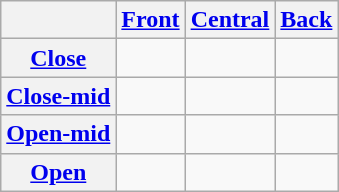<table class="wikitable" style="text-align:center;">
<tr>
<th></th>
<th><a href='#'>Front</a></th>
<th><a href='#'>Central</a></th>
<th><a href='#'>Back</a></th>
</tr>
<tr>
<th><a href='#'>Close</a></th>
<td> </td>
<td></td>
<td> </td>
</tr>
<tr>
<th><a href='#'>Close-mid</a></th>
<td> </td>
<td></td>
<td> </td>
</tr>
<tr>
<th><a href='#'>Open-mid</a></th>
<td> </td>
<td></td>
<td> </td>
</tr>
<tr>
<th><a href='#'>Open</a></th>
<td></td>
<td> </td>
<td></td>
</tr>
</table>
